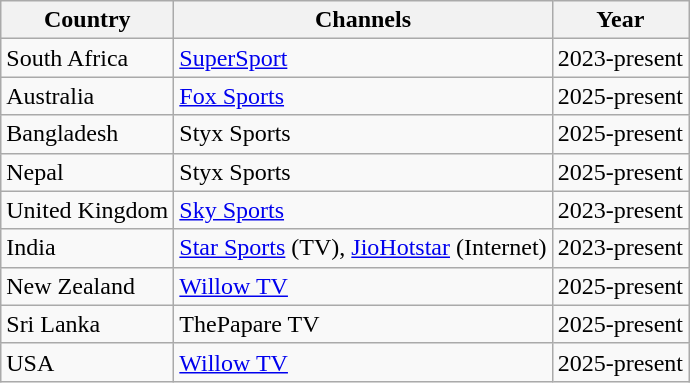<table class="wikitable">
<tr>
<th>Country</th>
<th>Channels</th>
<th>Year</th>
</tr>
<tr>
<td>South Africa</td>
<td><a href='#'>SuperSport</a></td>
<td>2023-present</td>
</tr>
<tr>
<td>Australia</td>
<td><a href='#'>Fox Sports</a></td>
<td>2025-present</td>
</tr>
<tr>
<td>Bangladesh</td>
<td>Styx Sports</td>
<td>2025-present</td>
</tr>
<tr>
<td>Nepal</td>
<td>Styx Sports</td>
<td>2025-present</td>
</tr>
<tr>
<td>United Kingdom</td>
<td><a href='#'>Sky Sports</a></td>
<td>2023-present</td>
</tr>
<tr>
<td>India</td>
<td><a href='#'>Star Sports</a> (TV), <a href='#'>JioHotstar</a> (Internet)</td>
<td>2023-present</td>
</tr>
<tr>
<td>New Zealand</td>
<td><a href='#'>Willow TV</a></td>
<td>2025-present</td>
</tr>
<tr>
<td>Sri Lanka</td>
<td>ThePapare TV</td>
<td>2025-present</td>
</tr>
<tr>
<td>USA</td>
<td><a href='#'>Willow TV</a></td>
<td>2025-present</td>
</tr>
</table>
